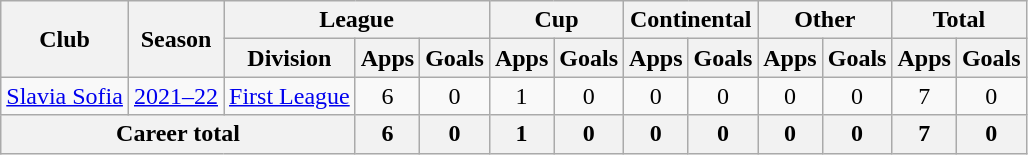<table class="wikitable" style="text-align: center">
<tr>
<th rowspan="2">Club</th>
<th rowspan="2">Season</th>
<th colspan="3">League</th>
<th colspan="2">Cup</th>
<th colspan="2">Continental</th>
<th colspan="2">Other</th>
<th colspan="2">Total</th>
</tr>
<tr>
<th>Division</th>
<th>Apps</th>
<th>Goals</th>
<th>Apps</th>
<th>Goals</th>
<th>Apps</th>
<th>Goals</th>
<th>Apps</th>
<th>Goals</th>
<th>Apps</th>
<th>Goals</th>
</tr>
<tr>
<td><a href='#'>Slavia Sofia</a></td>
<td><a href='#'>2021–22</a></td>
<td><a href='#'>First League</a></td>
<td>6</td>
<td>0</td>
<td>1</td>
<td>0</td>
<td>0</td>
<td>0</td>
<td>0</td>
<td>0</td>
<td>7</td>
<td>0</td>
</tr>
<tr>
<th colspan="3"><strong>Career total</strong></th>
<th>6</th>
<th>0</th>
<th>1</th>
<th>0</th>
<th>0</th>
<th>0</th>
<th>0</th>
<th>0</th>
<th>7</th>
<th>0</th>
</tr>
</table>
